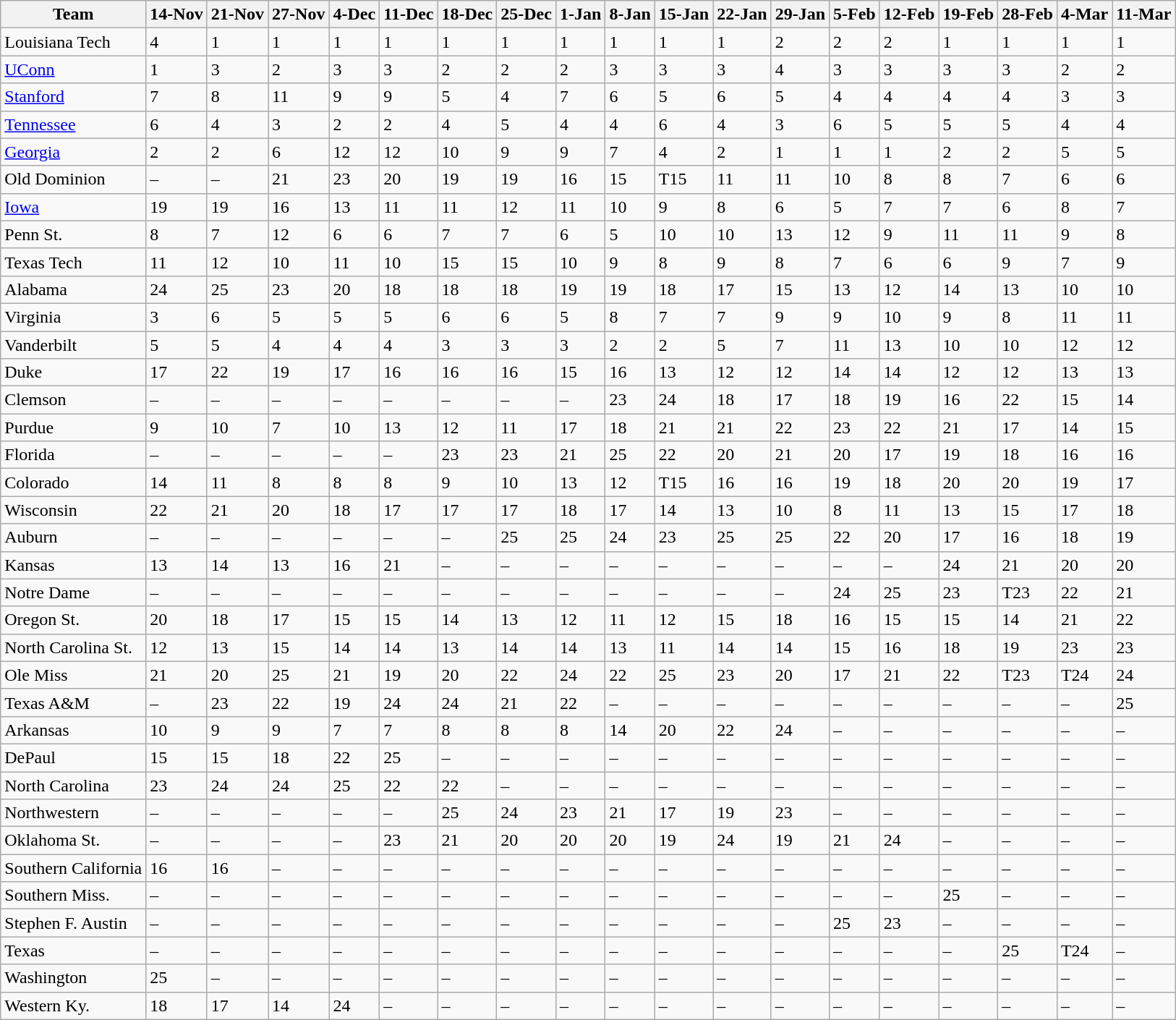<table class="wikitable sortable">
<tr>
<th>Team</th>
<th>14-Nov</th>
<th>21-Nov</th>
<th>27-Nov</th>
<th>4-Dec</th>
<th>11-Dec</th>
<th>18-Dec</th>
<th>25-Dec</th>
<th>1-Jan</th>
<th>8-Jan</th>
<th>15-Jan</th>
<th>22-Jan</th>
<th>29-Jan</th>
<th>5-Feb</th>
<th>12-Feb</th>
<th>19-Feb</th>
<th>28-Feb</th>
<th>4-Mar</th>
<th>11-Mar</th>
</tr>
<tr>
<td>Louisiana Tech</td>
<td>4</td>
<td>1</td>
<td>1</td>
<td>1</td>
<td>1</td>
<td>1</td>
<td>1</td>
<td>1</td>
<td>1</td>
<td>1</td>
<td>1</td>
<td>2</td>
<td>2</td>
<td>2</td>
<td>1</td>
<td>1</td>
<td>1</td>
<td>1</td>
</tr>
<tr>
<td><a href='#'>UConn</a></td>
<td>1</td>
<td>3</td>
<td>2</td>
<td>3</td>
<td>3</td>
<td>2</td>
<td>2</td>
<td>2</td>
<td>3</td>
<td>3</td>
<td>3</td>
<td>4</td>
<td>3</td>
<td>3</td>
<td>3</td>
<td>3</td>
<td>2</td>
<td>2</td>
</tr>
<tr>
<td><a href='#'>Stanford</a></td>
<td>7</td>
<td>8</td>
<td>11</td>
<td>9</td>
<td>9</td>
<td>5</td>
<td>4</td>
<td>7</td>
<td>6</td>
<td>5</td>
<td>6</td>
<td>5</td>
<td>4</td>
<td>4</td>
<td>4</td>
<td>4</td>
<td>3</td>
<td>3</td>
</tr>
<tr>
<td><a href='#'>Tennessee</a></td>
<td>6</td>
<td>4</td>
<td>3</td>
<td>2</td>
<td>2</td>
<td>4</td>
<td>5</td>
<td>4</td>
<td>4</td>
<td>6</td>
<td>4</td>
<td>3</td>
<td>6</td>
<td>5</td>
<td>5</td>
<td>5</td>
<td>4</td>
<td>4</td>
</tr>
<tr>
<td><a href='#'>Georgia</a></td>
<td>2</td>
<td>2</td>
<td>6</td>
<td>12</td>
<td>12</td>
<td>10</td>
<td>9</td>
<td>9</td>
<td>7</td>
<td>4</td>
<td>2</td>
<td>1</td>
<td>1</td>
<td>1</td>
<td>2</td>
<td>2</td>
<td>5</td>
<td>5</td>
</tr>
<tr>
<td>Old Dominion</td>
<td data-sort-value=99>–</td>
<td data-sort-value=99>–</td>
<td>21</td>
<td>23</td>
<td>20</td>
<td>19</td>
<td>19</td>
<td>16</td>
<td>15</td>
<td data-sort-value=15>T15</td>
<td>11</td>
<td>11</td>
<td>10</td>
<td>8</td>
<td>8</td>
<td>7</td>
<td>6</td>
<td>6</td>
</tr>
<tr>
<td><a href='#'>Iowa</a></td>
<td>19</td>
<td>19</td>
<td>16</td>
<td>13</td>
<td>11</td>
<td>11</td>
<td>12</td>
<td>11</td>
<td>10</td>
<td>9</td>
<td>8</td>
<td>6</td>
<td>5</td>
<td>7</td>
<td>7</td>
<td>6</td>
<td>8</td>
<td>7</td>
</tr>
<tr>
<td>Penn St.</td>
<td>8</td>
<td>7</td>
<td>12</td>
<td>6</td>
<td>6</td>
<td>7</td>
<td>7</td>
<td>6</td>
<td>5</td>
<td>10</td>
<td>10</td>
<td>13</td>
<td>12</td>
<td>9</td>
<td>11</td>
<td>11</td>
<td>9</td>
<td>8</td>
</tr>
<tr>
<td>Texas Tech</td>
<td>11</td>
<td>12</td>
<td>10</td>
<td>11</td>
<td>10</td>
<td>15</td>
<td>15</td>
<td>10</td>
<td>9</td>
<td>8</td>
<td>9</td>
<td>8</td>
<td>7</td>
<td>6</td>
<td>6</td>
<td>9</td>
<td>7</td>
<td>9</td>
</tr>
<tr>
<td>Alabama</td>
<td>24</td>
<td>25</td>
<td>23</td>
<td>20</td>
<td>18</td>
<td>18</td>
<td>18</td>
<td>19</td>
<td>19</td>
<td>18</td>
<td>17</td>
<td>15</td>
<td>13</td>
<td>12</td>
<td>14</td>
<td>13</td>
<td>10</td>
<td>10</td>
</tr>
<tr>
<td>Virginia</td>
<td>3</td>
<td>6</td>
<td>5</td>
<td>5</td>
<td>5</td>
<td>6</td>
<td>6</td>
<td>5</td>
<td>8</td>
<td>7</td>
<td>7</td>
<td>9</td>
<td>9</td>
<td>10</td>
<td>9</td>
<td>8</td>
<td>11</td>
<td>11</td>
</tr>
<tr>
<td>Vanderbilt</td>
<td>5</td>
<td>5</td>
<td>4</td>
<td>4</td>
<td>4</td>
<td>3</td>
<td>3</td>
<td>3</td>
<td>2</td>
<td>2</td>
<td>5</td>
<td>7</td>
<td>11</td>
<td>13</td>
<td>10</td>
<td>10</td>
<td>12</td>
<td>12</td>
</tr>
<tr>
<td>Duke</td>
<td>17</td>
<td>22</td>
<td>19</td>
<td>17</td>
<td>16</td>
<td>16</td>
<td>16</td>
<td>15</td>
<td>16</td>
<td>13</td>
<td>12</td>
<td>12</td>
<td>14</td>
<td>14</td>
<td>12</td>
<td>12</td>
<td>13</td>
<td>13</td>
</tr>
<tr>
<td>Clemson</td>
<td data-sort-value=99>–</td>
<td data-sort-value=99>–</td>
<td data-sort-value=99>–</td>
<td data-sort-value=99>–</td>
<td data-sort-value=99>–</td>
<td data-sort-value=99>–</td>
<td data-sort-value=99>–</td>
<td data-sort-value=99>–</td>
<td>23</td>
<td>24</td>
<td>18</td>
<td>17</td>
<td>18</td>
<td>19</td>
<td>16</td>
<td>22</td>
<td>15</td>
<td>14</td>
</tr>
<tr>
<td>Purdue</td>
<td>9</td>
<td>10</td>
<td>7</td>
<td>10</td>
<td>13</td>
<td>12</td>
<td>11</td>
<td>17</td>
<td>18</td>
<td>21</td>
<td>21</td>
<td>22</td>
<td>23</td>
<td>22</td>
<td>21</td>
<td>17</td>
<td>14</td>
<td>15</td>
</tr>
<tr>
<td>Florida</td>
<td data-sort-value=99>–</td>
<td data-sort-value=99>–</td>
<td data-sort-value=99>–</td>
<td data-sort-value=99>–</td>
<td data-sort-value=99>–</td>
<td>23</td>
<td>23</td>
<td>21</td>
<td>25</td>
<td>22</td>
<td>20</td>
<td>21</td>
<td>20</td>
<td>17</td>
<td>19</td>
<td>18</td>
<td>16</td>
<td>16</td>
</tr>
<tr>
<td>Colorado</td>
<td>14</td>
<td>11</td>
<td>8</td>
<td>8</td>
<td>8</td>
<td>9</td>
<td>10</td>
<td>13</td>
<td>12</td>
<td data-sort-value=15>T15</td>
<td>16</td>
<td>16</td>
<td>19</td>
<td>18</td>
<td>20</td>
<td>20</td>
<td>19</td>
<td>17</td>
</tr>
<tr>
<td>Wisconsin</td>
<td>22</td>
<td>21</td>
<td>20</td>
<td>18</td>
<td>17</td>
<td>17</td>
<td>17</td>
<td>18</td>
<td>17</td>
<td>14</td>
<td>13</td>
<td>10</td>
<td>8</td>
<td>11</td>
<td>13</td>
<td>15</td>
<td>17</td>
<td>18</td>
</tr>
<tr>
<td>Auburn</td>
<td data-sort-value=99>–</td>
<td data-sort-value=99>–</td>
<td data-sort-value=99>–</td>
<td data-sort-value=99>–</td>
<td data-sort-value=99>–</td>
<td data-sort-value=99>–</td>
<td>25</td>
<td>25</td>
<td>24</td>
<td>23</td>
<td>25</td>
<td>25</td>
<td>22</td>
<td>20</td>
<td>17</td>
<td>16</td>
<td>18</td>
<td>19</td>
</tr>
<tr>
<td>Kansas</td>
<td>13</td>
<td>14</td>
<td>13</td>
<td>16</td>
<td>21</td>
<td data-sort-value=99>–</td>
<td data-sort-value=99>–</td>
<td data-sort-value=99>–</td>
<td data-sort-value=99>–</td>
<td data-sort-value=99>–</td>
<td data-sort-value=99>–</td>
<td data-sort-value=99>–</td>
<td data-sort-value=99>–</td>
<td data-sort-value=99>–</td>
<td>24</td>
<td>21</td>
<td>20</td>
<td>20</td>
</tr>
<tr>
<td>Notre Dame</td>
<td data-sort-value=99>–</td>
<td data-sort-value=99>–</td>
<td data-sort-value=99>–</td>
<td data-sort-value=99>–</td>
<td data-sort-value=99>–</td>
<td data-sort-value=99>–</td>
<td data-sort-value=99>–</td>
<td data-sort-value=99>–</td>
<td data-sort-value=99>–</td>
<td data-sort-value=99>–</td>
<td data-sort-value=99>–</td>
<td data-sort-value=99>–</td>
<td>24</td>
<td>25</td>
<td>23</td>
<td data-sort-value=23>T23</td>
<td>22</td>
<td>21</td>
</tr>
<tr>
<td>Oregon St.</td>
<td>20</td>
<td>18</td>
<td>17</td>
<td>15</td>
<td>15</td>
<td>14</td>
<td>13</td>
<td>12</td>
<td>11</td>
<td>12</td>
<td>15</td>
<td>18</td>
<td>16</td>
<td>15</td>
<td>15</td>
<td>14</td>
<td>21</td>
<td>22</td>
</tr>
<tr>
<td>North Carolina St.</td>
<td>12</td>
<td>13</td>
<td>15</td>
<td>14</td>
<td>14</td>
<td>13</td>
<td>14</td>
<td>14</td>
<td>13</td>
<td>11</td>
<td>14</td>
<td>14</td>
<td>15</td>
<td>16</td>
<td>18</td>
<td>19</td>
<td>23</td>
<td>23</td>
</tr>
<tr>
<td>Ole Miss</td>
<td>21</td>
<td>20</td>
<td>25</td>
<td>21</td>
<td>19</td>
<td>20</td>
<td>22</td>
<td>24</td>
<td>22</td>
<td>25</td>
<td>23</td>
<td>20</td>
<td>17</td>
<td>21</td>
<td>22</td>
<td data-sort-value=23>T23</td>
<td data-sort-value=24>T24</td>
<td>24</td>
</tr>
<tr>
<td>Texas A&M</td>
<td data-sort-value=99>–</td>
<td>23</td>
<td>22</td>
<td>19</td>
<td>24</td>
<td>24</td>
<td>21</td>
<td>22</td>
<td data-sort-value=99>–</td>
<td data-sort-value=99>–</td>
<td data-sort-value=99>–</td>
<td data-sort-value=99>–</td>
<td data-sort-value=99>–</td>
<td data-sort-value=99>–</td>
<td data-sort-value=99>–</td>
<td data-sort-value=99>–</td>
<td data-sort-value=99>–</td>
<td>25</td>
</tr>
<tr>
<td>Arkansas</td>
<td>10</td>
<td>9</td>
<td>9</td>
<td>7</td>
<td>7</td>
<td>8</td>
<td>8</td>
<td>8</td>
<td>14</td>
<td>20</td>
<td>22</td>
<td>24</td>
<td data-sort-value=99>–</td>
<td data-sort-value=99>–</td>
<td data-sort-value=99>–</td>
<td data-sort-value=99>–</td>
<td data-sort-value=99>–</td>
<td data-sort-value=99>–</td>
</tr>
<tr>
<td>DePaul</td>
<td>15</td>
<td>15</td>
<td>18</td>
<td>22</td>
<td>25</td>
<td data-sort-value=99>–</td>
<td data-sort-value=99>–</td>
<td data-sort-value=99>–</td>
<td data-sort-value=99>–</td>
<td data-sort-value=99>–</td>
<td data-sort-value=99>–</td>
<td data-sort-value=99>–</td>
<td data-sort-value=99>–</td>
<td data-sort-value=99>–</td>
<td data-sort-value=99>–</td>
<td data-sort-value=99>–</td>
<td data-sort-value=99>–</td>
<td data-sort-value=99>–</td>
</tr>
<tr>
<td>North Carolina</td>
<td>23</td>
<td>24</td>
<td>24</td>
<td>25</td>
<td>22</td>
<td>22</td>
<td data-sort-value=99>–</td>
<td data-sort-value=99>–</td>
<td data-sort-value=99>–</td>
<td data-sort-value=99>–</td>
<td data-sort-value=99>–</td>
<td data-sort-value=99>–</td>
<td data-sort-value=99>–</td>
<td data-sort-value=99>–</td>
<td data-sort-value=99>–</td>
<td data-sort-value=99>–</td>
<td data-sort-value=99>–</td>
<td data-sort-value=99>–</td>
</tr>
<tr>
<td>Northwestern</td>
<td data-sort-value=99>–</td>
<td data-sort-value=99>–</td>
<td data-sort-value=99>–</td>
<td data-sort-value=99>–</td>
<td data-sort-value=99>–</td>
<td>25</td>
<td>24</td>
<td>23</td>
<td>21</td>
<td>17</td>
<td>19</td>
<td>23</td>
<td data-sort-value=99>–</td>
<td data-sort-value=99>–</td>
<td data-sort-value=99>–</td>
<td data-sort-value=99>–</td>
<td data-sort-value=99>–</td>
<td data-sort-value=99>–</td>
</tr>
<tr>
<td>Oklahoma St.</td>
<td data-sort-value=99>–</td>
<td data-sort-value=99>–</td>
<td data-sort-value=99>–</td>
<td data-sort-value=99>–</td>
<td>23</td>
<td>21</td>
<td>20</td>
<td>20</td>
<td>20</td>
<td>19</td>
<td>24</td>
<td>19</td>
<td>21</td>
<td>24</td>
<td data-sort-value=99>–</td>
<td data-sort-value=99>–</td>
<td data-sort-value=99>–</td>
<td data-sort-value=99>–</td>
</tr>
<tr>
<td>Southern California</td>
<td>16</td>
<td>16</td>
<td data-sort-value=99>–</td>
<td data-sort-value=99>–</td>
<td data-sort-value=99>–</td>
<td data-sort-value=99>–</td>
<td data-sort-value=99>–</td>
<td data-sort-value=99>–</td>
<td data-sort-value=99>–</td>
<td data-sort-value=99>–</td>
<td data-sort-value=99>–</td>
<td data-sort-value=99>–</td>
<td data-sort-value=99>–</td>
<td data-sort-value=99>–</td>
<td data-sort-value=99>–</td>
<td data-sort-value=99>–</td>
<td data-sort-value=99>–</td>
<td data-sort-value=99>–</td>
</tr>
<tr>
<td>Southern Miss.</td>
<td data-sort-value=99>–</td>
<td data-sort-value=99>–</td>
<td data-sort-value=99>–</td>
<td data-sort-value=99>–</td>
<td data-sort-value=99>–</td>
<td data-sort-value=99>–</td>
<td data-sort-value=99>–</td>
<td data-sort-value=99>–</td>
<td data-sort-value=99>–</td>
<td data-sort-value=99>–</td>
<td data-sort-value=99>–</td>
<td data-sort-value=99>–</td>
<td data-sort-value=99>–</td>
<td data-sort-value=99>–</td>
<td>25</td>
<td data-sort-value=99>–</td>
<td data-sort-value=99>–</td>
<td data-sort-value=99>–</td>
</tr>
<tr>
<td>Stephen F. Austin</td>
<td data-sort-value=99>–</td>
<td data-sort-value=99>–</td>
<td data-sort-value=99>–</td>
<td data-sort-value=99>–</td>
<td data-sort-value=99>–</td>
<td data-sort-value=99>–</td>
<td data-sort-value=99>–</td>
<td data-sort-value=99>–</td>
<td data-sort-value=99>–</td>
<td data-sort-value=99>–</td>
<td data-sort-value=99>–</td>
<td data-sort-value=99>–</td>
<td>25</td>
<td>23</td>
<td data-sort-value=99>–</td>
<td data-sort-value=99>–</td>
<td data-sort-value=99>–</td>
<td data-sort-value=99>–</td>
</tr>
<tr>
<td>Texas</td>
<td data-sort-value=99>–</td>
<td data-sort-value=99>–</td>
<td data-sort-value=99>–</td>
<td data-sort-value=99>–</td>
<td data-sort-value=99>–</td>
<td data-sort-value=99>–</td>
<td data-sort-value=99>–</td>
<td data-sort-value=99>–</td>
<td data-sort-value=99>–</td>
<td data-sort-value=99>–</td>
<td data-sort-value=99>–</td>
<td data-sort-value=99>–</td>
<td data-sort-value=99>–</td>
<td data-sort-value=99>–</td>
<td data-sort-value=99>–</td>
<td>25</td>
<td data-sort-value=24>T24</td>
<td data-sort-value=99>–</td>
</tr>
<tr>
<td>Washington</td>
<td>25</td>
<td data-sort-value=99>–</td>
<td data-sort-value=99>–</td>
<td data-sort-value=99>–</td>
<td data-sort-value=99>–</td>
<td data-sort-value=99>–</td>
<td data-sort-value=99>–</td>
<td data-sort-value=99>–</td>
<td data-sort-value=99>–</td>
<td data-sort-value=99>–</td>
<td data-sort-value=99>–</td>
<td data-sort-value=99>–</td>
<td data-sort-value=99>–</td>
<td data-sort-value=99>–</td>
<td data-sort-value=99>–</td>
<td data-sort-value=99>–</td>
<td data-sort-value=99>–</td>
<td data-sort-value=99>–</td>
</tr>
<tr>
<td>Western Ky.</td>
<td>18</td>
<td>17</td>
<td>14</td>
<td>24</td>
<td data-sort-value=99>–</td>
<td data-sort-value=99>–</td>
<td data-sort-value=99>–</td>
<td data-sort-value=99>–</td>
<td data-sort-value=99>–</td>
<td data-sort-value=99>–</td>
<td data-sort-value=99>–</td>
<td data-sort-value=99>–</td>
<td data-sort-value=99>–</td>
<td data-sort-value=99>–</td>
<td data-sort-value=99>–</td>
<td data-sort-value=99>–</td>
<td data-sort-value=99>–</td>
<td data-sort-value=99>–</td>
</tr>
</table>
